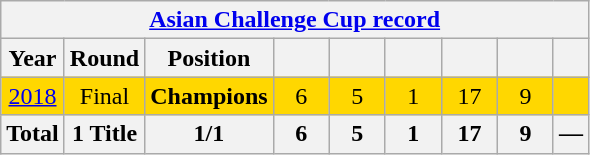<table class="wikitable" style="text-align: center;">
<tr>
<th colspan=9><a href='#'>Asian Challenge Cup record</a></th>
</tr>
<tr>
<th>Year</th>
<th>Round</th>
<th>Position</th>
<th width=30></th>
<th width=30></th>
<th width=30></th>
<th width=30></th>
<th width=30></th>
<th></th>
</tr>
<tr bgcolor=gold>
<td> <a href='#'>2018</a></td>
<td>Final</td>
<td><strong>Champions</strong></td>
<td>6</td>
<td>5</td>
<td>1</td>
<td>17</td>
<td>9</td>
<td></td>
</tr>
<tr>
<th>Total</th>
<th>1 Title</th>
<th>1/1</th>
<th>6</th>
<th>5</th>
<th>1</th>
<th>17</th>
<th>9</th>
<th>—</th>
</tr>
</table>
